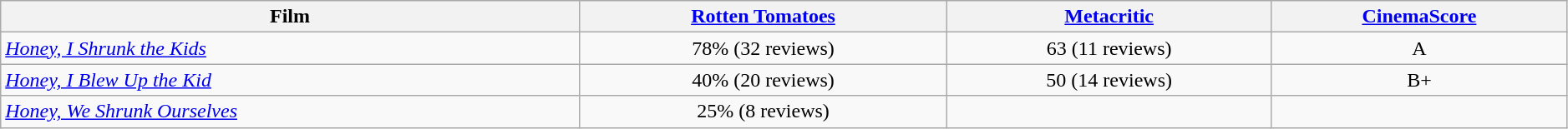<table class="wikitable sortable" width=99% border="1" style="text-align: center;">
<tr>
<th>Film</th>
<th><a href='#'>Rotten Tomatoes</a></th>
<th><a href='#'>Metacritic</a></th>
<th><a href='#'>CinemaScore</a></th>
</tr>
<tr>
<td style="text-align: left;"><em><a href='#'>Honey, I Shrunk the Kids</a></em></td>
<td>78% (32 reviews)</td>
<td>63 (11 reviews)</td>
<td>A</td>
</tr>
<tr>
<td style="text-align: left;"><em><a href='#'>Honey, I Blew Up the Kid</a></em></td>
<td>40% (20 reviews)</td>
<td>50 (14 reviews)</td>
<td>B+</td>
</tr>
<tr>
<td style="text-align: left;"><em><a href='#'>Honey, We Shrunk Ourselves</a></em></td>
<td>25% (8 reviews)</td>
<td></td>
<td></td>
</tr>
</table>
